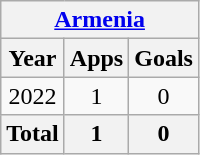<table class="wikitable" style="text-align:center">
<tr>
<th colspan=3><a href='#'>Armenia</a></th>
</tr>
<tr>
<th>Year</th>
<th>Apps</th>
<th>Goals</th>
</tr>
<tr>
<td>2022</td>
<td>1</td>
<td>0</td>
</tr>
<tr>
<th>Total</th>
<th>1</th>
<th>0</th>
</tr>
</table>
